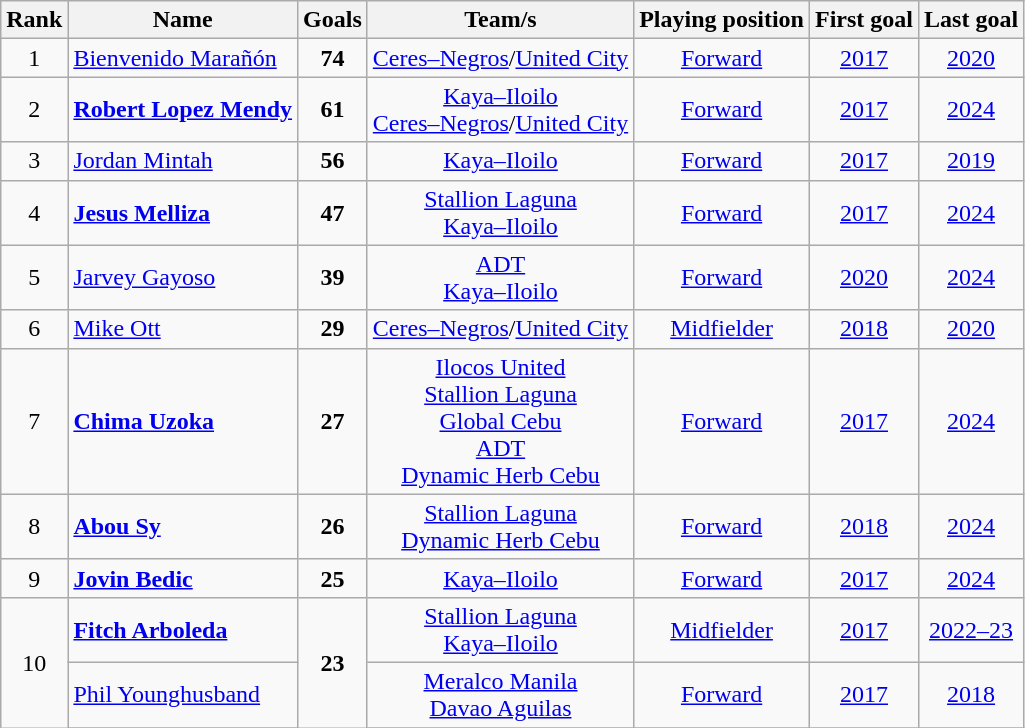<table class="wikitable sortable nowrap" style="text-align: center">
<tr>
<th>Rank</th>
<th>Name</th>
<th>Goals</th>
<th>Team/s</th>
<th>Playing position</th>
<th>First goal</th>
<th>Last goal</th>
</tr>
<tr>
<td>1</td>
<td style="text-align:left"> <a href='#'>Bienvenido Marañón</a></td>
<td><strong>74</strong></td>
<td><a href='#'>Ceres–Negros</a>/<a href='#'>United City</a></td>
<td><a href='#'>Forward</a></td>
<td><a href='#'>2017</a></td>
<td><a href='#'>2020</a></td>
</tr>
<tr>
<td>2</td>
<td style="text-align:left"> <strong><a href='#'>Robert Lopez Mendy</a></strong></td>
<td><strong>61</strong></td>
<td><a href='#'>Kaya–Iloilo</a><br> <a href='#'>Ceres–Negros</a>/<a href='#'>United City</a></td>
<td><a href='#'>Forward</a></td>
<td><a href='#'>2017</a></td>
<td><a href='#'>2024</a></td>
</tr>
<tr>
<td>3</td>
<td style="text-align:left"> <a href='#'>Jordan Mintah</a></td>
<td><strong>56</strong></td>
<td><a href='#'>Kaya–Iloilo</a></td>
<td><a href='#'>Forward</a></td>
<td><a href='#'>2017</a></td>
<td><a href='#'>2019</a></td>
</tr>
<tr>
<td>4</td>
<td style="text-align:left"> <strong><a href='#'>Jesus Melliza</a></strong></td>
<td><strong>47</strong></td>
<td><a href='#'>Stallion Laguna</a><br> <a href='#'>Kaya–Iloilo</a></td>
<td><a href='#'>Forward</a></td>
<td><a href='#'>2017</a></td>
<td><a href='#'>2024</a></td>
</tr>
<tr>
<td>5</td>
<td style="text-align:left"> <a href='#'>Jarvey Gayoso</a></td>
<td><strong>39</strong></td>
<td><a href='#'>ADT</a><br> <a href='#'>Kaya–Iloilo</a></td>
<td><a href='#'>Forward</a></td>
<td><a href='#'>2020</a></td>
<td><a href='#'>2024</a></td>
</tr>
<tr>
<td>6</td>
<td style="text-align:left"> <a href='#'>Mike Ott</a></td>
<td><strong>29</strong></td>
<td><a href='#'>Ceres–Negros</a>/<a href='#'>United City</a></td>
<td><a href='#'>Midfielder</a></td>
<td><a href='#'>2018</a></td>
<td><a href='#'>2020</a></td>
</tr>
<tr>
<td>7</td>
<td style="text-align:left"> <strong><a href='#'>Chima Uzoka</a></strong></td>
<td><strong>27</strong></td>
<td><a href='#'>Ilocos United</a><br><a href='#'>Stallion Laguna</a><br><a href='#'>Global Cebu</a><br><a href='#'>ADT</a><br><a href='#'>Dynamic Herb Cebu</a></td>
<td><a href='#'>Forward</a></td>
<td><a href='#'>2017</a></td>
<td><a href='#'>2024</a></td>
</tr>
<tr>
<td>8</td>
<td style="text-align:left"> <strong><a href='#'>Abou Sy</a></strong></td>
<td><strong>26</strong></td>
<td><a href='#'>Stallion Laguna</a><br> <a href='#'>Dynamic Herb Cebu</a></td>
<td><a href='#'>Forward</a></td>
<td><a href='#'>2018</a></td>
<td><a href='#'>2024</a></td>
</tr>
<tr>
<td>9</td>
<td style="text-align:left"> <strong><a href='#'>Jovin Bedic</a></strong></td>
<td><strong>25</strong></td>
<td><a href='#'>Kaya–Iloilo</a></td>
<td><a href='#'>Forward</a></td>
<td><a href='#'>2017</a></td>
<td><a href='#'>2024</a></td>
</tr>
<tr>
<td rowspan="3">10</td>
<td style="text-align:left"> <strong><a href='#'>Fitch Arboleda</a></strong></td>
<td rowspan="3"><strong>23</strong></td>
<td><a href='#'>Stallion Laguna</a><br> <a href='#'>Kaya–Iloilo</a></td>
<td><a href='#'>Midfielder</a></td>
<td><a href='#'>2017</a></td>
<td><a href='#'>2022–23</a></td>
</tr>
<tr>
<td style="text-align:left"> <a href='#'>Phil Younghusband</a></td>
<td><a href='#'>Meralco Manila</a><br><a href='#'>Davao Aguilas</a></td>
<td><a href='#'>Forward</a></td>
<td><a href='#'>2017</a></td>
<td><a href='#'>2018</a></td>
</tr>
<tr>
</tr>
</table>
